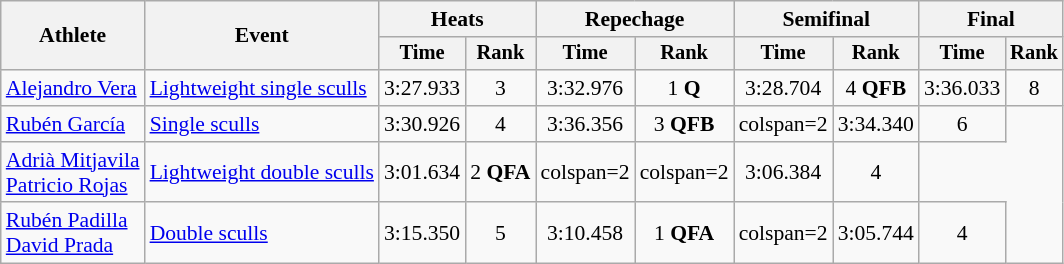<table class=wikitable style="font-size:90%;">
<tr>
<th rowspan=2>Athlete</th>
<th rowspan=2>Event</th>
<th colspan=2>Heats</th>
<th colspan=2>Repechage</th>
<th colspan=2>Semifinal</th>
<th colspan=2>Final</th>
</tr>
<tr style="font-size:95%">
<th>Time</th>
<th>Rank</th>
<th>Time</th>
<th>Rank</th>
<th>Time</th>
<th>Rank</th>
<th>Time</th>
<th>Rank</th>
</tr>
<tr align=center>
<td align=left><a href='#'>Alejandro Vera</a></td>
<td align=left><a href='#'>Lightweight single sculls</a></td>
<td>3:27.933</td>
<td>3</td>
<td>3:32.976</td>
<td>1 <strong>Q</strong></td>
<td>3:28.704</td>
<td>4 <strong>QFB</strong></td>
<td>3:36.033</td>
<td>8</td>
</tr>
<tr align=center>
<td align=left><a href='#'>Rubén García</a></td>
<td align=left><a href='#'>Single sculls</a></td>
<td>3:30.926</td>
<td>4</td>
<td>3:36.356</td>
<td>3 <strong>QFB</strong></td>
<td>colspan=2 </td>
<td>3:34.340</td>
<td>6</td>
</tr>
<tr align=center>
<td align=left><a href='#'>Adrià Mitjavila</a><br><a href='#'>Patricio Rojas</a></td>
<td align=left><a href='#'>Lightweight double sculls</a></td>
<td>3:01.634</td>
<td>2 <strong>QFA</strong></td>
<td>colspan=2 </td>
<td>colspan=2 </td>
<td>3:06.384</td>
<td>4</td>
</tr>
<tr align=center>
<td align=left><a href='#'>Rubén Padilla</a><br><a href='#'>David Prada</a></td>
<td align=left><a href='#'>Double sculls</a></td>
<td>3:15.350</td>
<td>5</td>
<td>3:10.458</td>
<td>1 <strong>QFA</strong></td>
<td>colspan=2 </td>
<td>3:05.744</td>
<td>4</td>
</tr>
</table>
